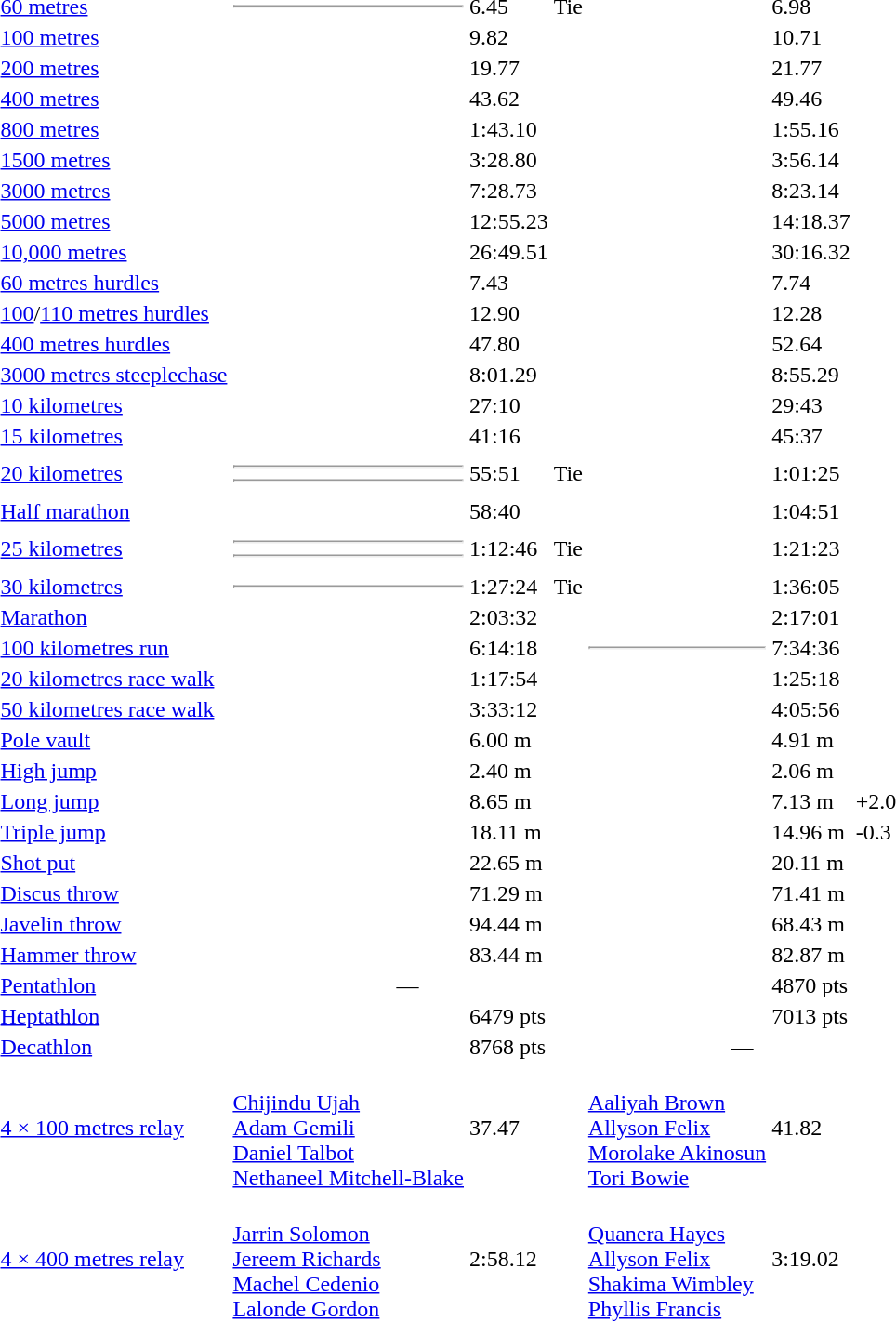<table>
<tr>
<td><a href='#'>60 metres</a></td>
<td><hr></td>
<td>6.45</td>
<td>Tie</td>
<td></td>
<td>6.98</td>
<td></td>
</tr>
<tr>
<td><a href='#'>100 metres</a></td>
<td></td>
<td>9.82</td>
<td></td>
<td></td>
<td>10.71</td>
<td></td>
</tr>
<tr>
<td><a href='#'>200 metres</a></td>
<td></td>
<td>19.77</td>
<td></td>
<td></td>
<td>21.77</td>
<td></td>
</tr>
<tr>
<td><a href='#'>400 metres</a></td>
<td></td>
<td>43.62</td>
<td></td>
<td></td>
<td>49.46</td>
<td></td>
</tr>
<tr>
<td><a href='#'>800 metres</a></td>
<td></td>
<td>1:43.10</td>
<td></td>
<td></td>
<td>1:55.16</td>
<td></td>
</tr>
<tr>
<td><a href='#'>1500 metres</a></td>
<td></td>
<td>3:28.80</td>
<td></td>
<td></td>
<td>3:56.14</td>
<td></td>
</tr>
<tr>
<td><a href='#'>3000 metres</a></td>
<td></td>
<td>7:28.73</td>
<td></td>
<td></td>
<td>8:23.14</td>
<td></td>
</tr>
<tr>
<td><a href='#'>5000 metres</a></td>
<td></td>
<td>12:55.23</td>
<td></td>
<td></td>
<td>14:18.37</td>
<td></td>
</tr>
<tr>
<td><a href='#'>10,000 metres</a></td>
<td></td>
<td>26:49.51</td>
<td></td>
<td></td>
<td>30:16.32</td>
<td></td>
</tr>
<tr>
<td><a href='#'>60 metres hurdles</a></td>
<td></td>
<td>7.43</td>
<td></td>
<td></td>
<td>7.74 </td>
<td></td>
</tr>
<tr>
<td><a href='#'>100</a>/<a href='#'>110 metres hurdles</a></td>
<td></td>
<td>12.90</td>
<td></td>
<td></td>
<td>12.28</td>
<td></td>
</tr>
<tr>
<td><a href='#'>400 metres hurdles</a></td>
<td></td>
<td>47.80</td>
<td></td>
<td></td>
<td>52.64</td>
<td></td>
</tr>
<tr>
<td><a href='#'>3000 metres steeplechase</a></td>
<td></td>
<td>8:01.29</td>
<td></td>
<td></td>
<td>8:55.29</td>
<td></td>
</tr>
<tr>
<td><a href='#'>10 kilometres</a></td>
<td></td>
<td>27:10</td>
<td></td>
<td></td>
<td>29:43</td>
<td></td>
</tr>
<tr>
<td><a href='#'>15 kilometres</a></td>
<td></td>
<td>41:16</td>
<td></td>
<td></td>
<td>45:37</td>
<td></td>
</tr>
<tr>
<td><a href='#'>20 kilometres</a></td>
<td><hr><hr></td>
<td>55:51</td>
<td>Tie</td>
<td></td>
<td>1:01:25</td>
<td></td>
</tr>
<tr>
<td><a href='#'>Half marathon</a></td>
<td></td>
<td>58:40</td>
<td></td>
<td></td>
<td>1:04:51</td>
<td></td>
</tr>
<tr>
<td><a href='#'>25 kilometres</a></td>
<td><hr><hr></td>
<td>1:12:46</td>
<td>Tie</td>
<td></td>
<td>1:21:23</td>
<td></td>
</tr>
<tr>
<td><a href='#'>30 kilometres</a></td>
<td><hr></td>
<td>1:27:24</td>
<td>Tie</td>
<td></td>
<td>1:36:05</td>
<td></td>
</tr>
<tr>
<td><a href='#'>Marathon</a></td>
<td></td>
<td>2:03:32</td>
<td></td>
<td></td>
<td>2:17:01</td>
<td></td>
</tr>
<tr>
<td><a href='#'>100 kilometres run</a></td>
<td></td>
<td>6:14:18</td>
<td></td>
<td><hr></td>
<td>7:34:36</td>
<td></td>
</tr>
<tr>
<td><a href='#'>20 kilometres race walk</a></td>
<td></td>
<td>1:17:54</td>
<td></td>
<td></td>
<td>1:25:18</td>
<td></td>
</tr>
<tr>
<td><a href='#'>50 kilometres race walk</a></td>
<td></td>
<td>3:33:12</td>
<td></td>
<td></td>
<td>4:05:56</td>
<td></td>
</tr>
<tr>
<td><a href='#'>Pole vault</a></td>
<td></td>
<td>6.00 m</td>
<td></td>
<td></td>
<td>4.91 m</td>
<td></td>
</tr>
<tr>
<td><a href='#'>High jump</a></td>
<td></td>
<td>2.40 m</td>
<td></td>
<td></td>
<td>2.06 m</td>
<td></td>
</tr>
<tr>
<td><a href='#'>Long jump</a></td>
<td></td>
<td>8.65 m</td>
<td></td>
<td></td>
<td>7.13 m</td>
<td>+2.0</td>
</tr>
<tr>
<td><a href='#'>Triple jump</a></td>
<td></td>
<td>18.11 m</td>
<td></td>
<td></td>
<td>14.96 m</td>
<td>-0.3</td>
</tr>
<tr>
<td><a href='#'>Shot put</a></td>
<td></td>
<td>22.65 m</td>
<td></td>
<td></td>
<td>20.11 m</td>
<td></td>
</tr>
<tr>
<td><a href='#'>Discus throw</a></td>
<td></td>
<td>71.29 m</td>
<td></td>
<td></td>
<td>71.41 m</td>
<td></td>
</tr>
<tr>
<td><a href='#'>Javelin throw</a></td>
<td></td>
<td>94.44 m</td>
<td></td>
<td></td>
<td>68.43 m</td>
<td></td>
</tr>
<tr>
<td><a href='#'>Hammer throw</a></td>
<td></td>
<td>83.44 m</td>
<td></td>
<td></td>
<td>82.87 m</td>
<td></td>
</tr>
<tr>
<td><a href='#'>Pentathlon</a></td>
<td align=center colspan=3>—</td>
<td></td>
<td>4870 pts</td>
<td></td>
</tr>
<tr>
<td><a href='#'>Heptathlon</a></td>
<td></td>
<td>6479 pts</td>
<td></td>
<td></td>
<td>7013 pts</td>
<td></td>
</tr>
<tr>
<td><a href='#'>Decathlon</a></td>
<td></td>
<td>8768 pts</td>
<td></td>
<td align=center colspan=3>—</td>
</tr>
<tr>
<td><a href='#'>4 × 100 metres relay</a></td>
<td><br><a href='#'>Chijindu Ujah</a><br><a href='#'>Adam Gemili</a><br><a href='#'>Daniel Talbot</a><br><a href='#'>Nethaneel Mitchell-Blake</a></td>
<td>37.47</td>
<td></td>
<td><br><a href='#'>Aaliyah Brown</a><br><a href='#'>Allyson Felix</a><br><a href='#'>Morolake Akinosun</a><br><a href='#'>Tori Bowie</a></td>
<td>41.82</td>
<td></td>
</tr>
<tr>
<td><a href='#'>4 × 400 metres relay</a></td>
<td><br><a href='#'>Jarrin Solomon</a><br><a href='#'>Jereem Richards</a><br><a href='#'>Machel Cedenio</a><br><a href='#'>Lalonde Gordon</a></td>
<td>2:58.12</td>
<td></td>
<td><br><a href='#'>Quanera Hayes</a><br><a href='#'>Allyson Felix</a><br><a href='#'>Shakima Wimbley</a><br><a href='#'>Phyllis Francis</a></td>
<td>3:19.02</td>
<td></td>
</tr>
</table>
